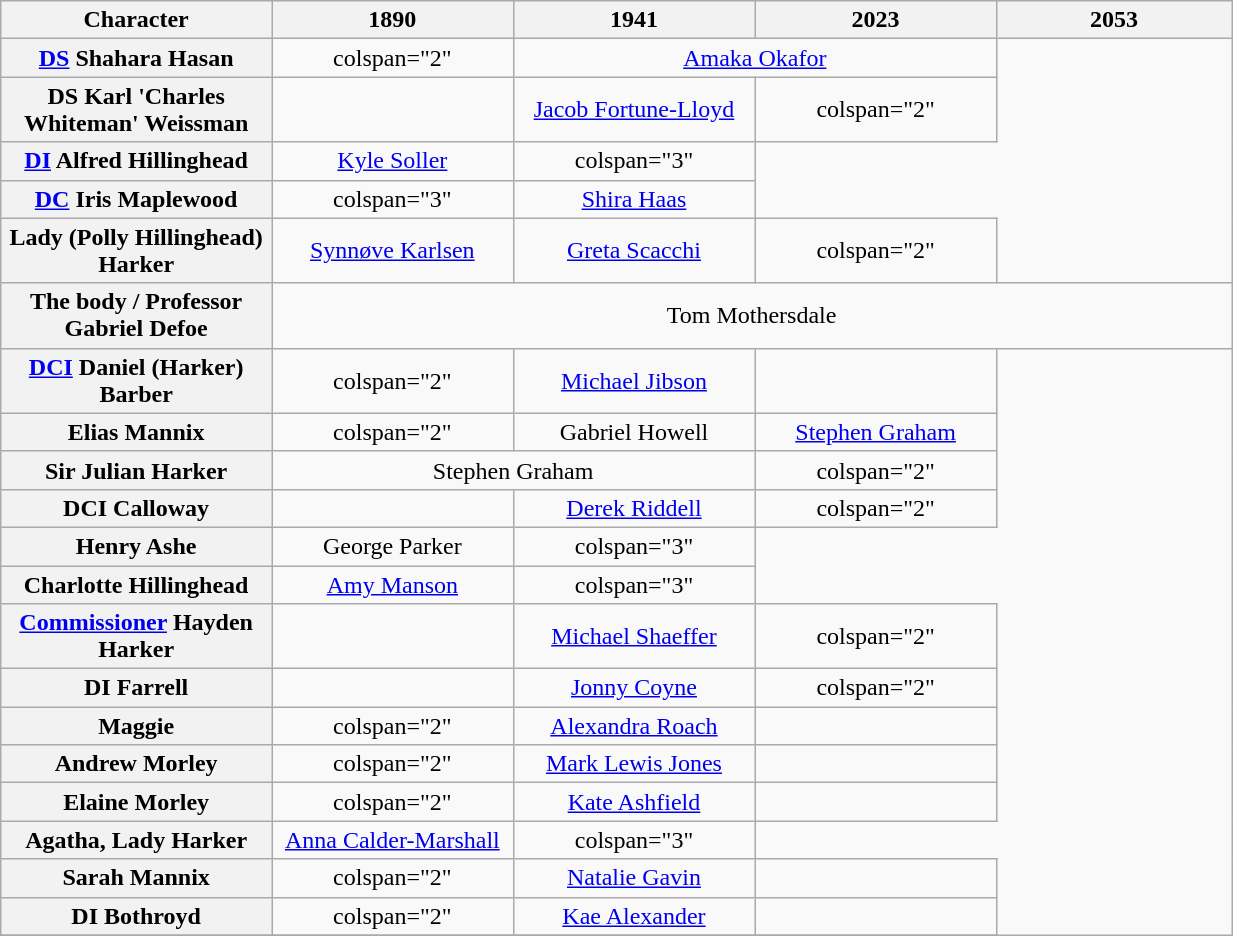<table class="wikitable" width="65%" style="text-align:center;">
<tr>
<th align="center" width="10%">Character</th>
<th align="center" width="10%">1890</th>
<th align="center" width="10%">1941</th>
<th align="center" width="10%">2023</th>
<th align="center" width="10%">2053</th>
</tr>
<tr>
<th scope="row"><a href='#'>DS</a> Shahara Hasan</th>
<td>colspan="2" </td>
<td colspan="2"><a href='#'>Amaka Okafor</a></td>
</tr>
<tr>
<th scope="row">DS Karl 'Charles Whiteman' Weissman</th>
<td></td>
<td><a href='#'>Jacob Fortune-Lloyd</a></td>
<td>colspan="2" </td>
</tr>
<tr>
<th scope="row"><a href='#'>DI</a> Alfred Hillinghead</th>
<td><a href='#'>Kyle Soller</a></td>
<td>colspan="3" </td>
</tr>
<tr>
<th scope="row"><a href='#'>DC</a> Iris Maplewood</th>
<td>colspan="3" </td>
<td><a href='#'>Shira Haas</a></td>
</tr>
<tr>
<th scope="row">Lady (Polly Hillinghead) Harker</th>
<td><a href='#'>Synnøve Karlsen</a></td>
<td><a href='#'>Greta Scacchi</a></td>
<td>colspan="2" </td>
</tr>
<tr>
<th scope="row">The body / Professor Gabriel Defoe</th>
<td colspan="4">Tom Mothersdale</td>
</tr>
<tr>
<th scope="row"><a href='#'>DCI</a> Daniel (Harker) Barber</th>
<td>colspan="2" </td>
<td><a href='#'>Michael Jibson</a></td>
<td></td>
</tr>
<tr>
<th scope="row">Elias Mannix</th>
<td>colspan="2" </td>
<td>Gabriel Howell</td>
<td><a href='#'>Stephen Graham</a></td>
</tr>
<tr>
<th scope="row">Sir Julian Harker</th>
<td colspan="2">Stephen Graham</td>
<td>colspan="2" </td>
</tr>
<tr>
<th scope="row">DCI Calloway</th>
<td></td>
<td><a href='#'>Derek Riddell</a></td>
<td>colspan="2" </td>
</tr>
<tr>
<th scope="row">Henry Ashe</th>
<td>George Parker</td>
<td>colspan="3" </td>
</tr>
<tr>
<th scope="row">Charlotte Hillinghead</th>
<td><a href='#'>Amy Manson</a></td>
<td>colspan="3" </td>
</tr>
<tr>
<th scope="row"><a href='#'>Commissioner</a> Hayden Harker</th>
<td></td>
<td><a href='#'>Michael Shaeffer</a></td>
<td>colspan="2" </td>
</tr>
<tr>
<th scope="row">DI Farrell</th>
<td></td>
<td><a href='#'>Jonny Coyne</a></td>
<td>colspan="2" </td>
</tr>
<tr>
<th scope="row">Maggie</th>
<td>colspan="2" </td>
<td><a href='#'>Alexandra Roach</a></td>
<td></td>
</tr>
<tr>
<th scope="row">Andrew Morley</th>
<td>colspan="2" </td>
<td><a href='#'>Mark Lewis Jones</a></td>
<td></td>
</tr>
<tr>
<th scope="row">Elaine Morley</th>
<td>colspan="2" </td>
<td><a href='#'>Kate Ashfield</a></td>
<td></td>
</tr>
<tr>
<th scope="row">Agatha, Lady Harker</th>
<td><a href='#'>Anna Calder-Marshall</a></td>
<td>colspan="3" </td>
</tr>
<tr>
<th scope="row">Sarah Mannix</th>
<td>colspan="2" </td>
<td><a href='#'>Natalie Gavin</a></td>
<td></td>
</tr>
<tr>
<th scope="row">DI Bothroyd</th>
<td>colspan="2" </td>
<td><a href='#'>Kae Alexander</a></td>
<td></td>
</tr>
<tr>
</tr>
</table>
